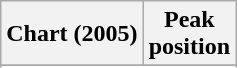<table class="wikitable plainrowheaders" style="text-align:center">
<tr>
<th>Chart (2005)</th>
<th>Peak<br>position</th>
</tr>
<tr>
</tr>
<tr>
</tr>
</table>
